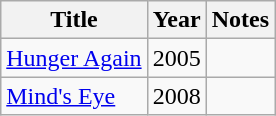<table class="wikitable sortable">
<tr>
<th>Title</th>
<th>Year</th>
<th class="unsortable">Notes</th>
</tr>
<tr>
<td><a href='#'>Hunger Again</a></td>
<td>2005</td>
<td></td>
</tr>
<tr>
<td><a href='#'>Mind's Eye</a></td>
<td>2008</td>
<td></td>
</tr>
</table>
